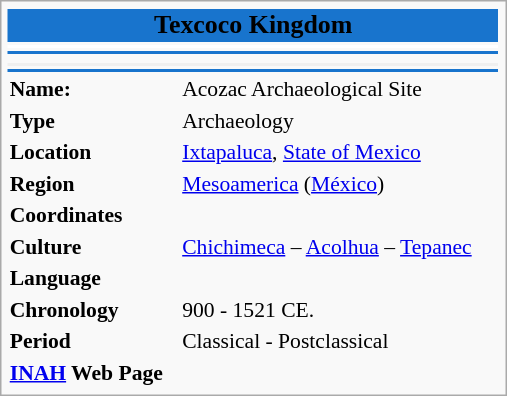<table class="infobox" style="font-size:90%; text-align:left; width:23.5em">
<tr>
<td colspan="3" bgcolor=#1874CD style="text-align: center; font-size: larger;"><span><strong>Texcoco Kingdom</strong></span></td>
</tr>
<tr style="vertical-align: top; text-align: center;">
<td colspan=3 bgcolor="#FFFFFF" align="center"></td>
</tr>
<tr>
<td colspan="2" bgcolor=#1874CD></td>
</tr>
<tr>
<td colspan=2></td>
</tr>
<tr>
<td style="background:#efefef;"align="center" colspan="2"></td>
</tr>
<tr>
<td colspan="2" bgcolor=#1874CD></td>
</tr>
<tr>
<td><strong>Name:</strong></td>
<td><span> Acozac Archaeological Site</span></td>
</tr>
<tr>
<td><strong>Type</strong></td>
<td>Archaeology</td>
</tr>
<tr>
<td><strong>Location</strong></td>
<td><a href='#'>Ixtapaluca</a>, <a href='#'>State of Mexico</a><br></td>
</tr>
<tr>
<td><strong>Region</strong></td>
<td><a href='#'>Mesoamerica</a> (<a href='#'>México</a>)</td>
</tr>
<tr>
<td><strong>Coordinates</strong></td>
<td></td>
</tr>
<tr>
<td><strong>Culture</strong></td>
<td><a href='#'>Chichimeca</a> – <a href='#'>Acolhua</a> – <a href='#'>Tepanec</a></td>
</tr>
<tr>
<td><strong>Language</strong></td>
<td></td>
</tr>
<tr>
<td><strong>Chronology</strong></td>
<td>900 - 1521 CE.</td>
</tr>
<tr>
<td><strong>Period</strong></td>
<td>Classical - Postclassical</td>
</tr>
<tr>
<td><strong> <a href='#'>INAH</a> Web Page </strong></td>
<td></td>
</tr>
</table>
